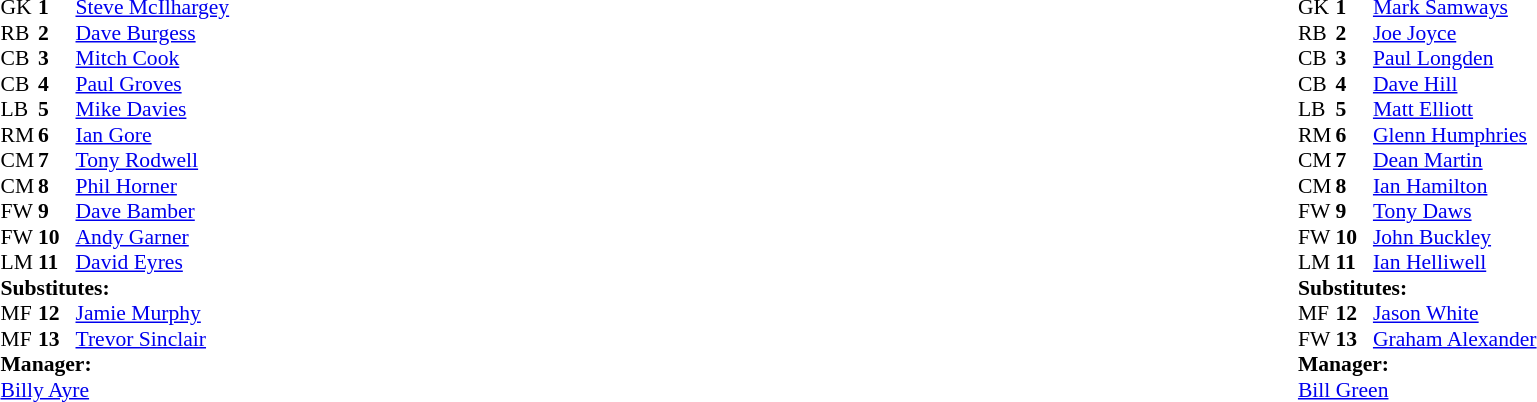<table width="100%">
<tr>
<td valign="top" width="50%"><br><table style="font-size: 90%" cellspacing="0" cellpadding="0">
<tr>
<td colspan="4"></td>
</tr>
<tr>
<th width="25"></th>
<th width="25"></th>
</tr>
<tr>
<td>GK</td>
<td><strong>1</strong></td>
<td><a href='#'>Steve McIlhargey</a></td>
</tr>
<tr>
<td>RB</td>
<td><strong>2</strong></td>
<td><a href='#'>Dave Burgess</a></td>
</tr>
<tr>
<td>CB</td>
<td><strong>3</strong></td>
<td><a href='#'>Mitch Cook</a></td>
</tr>
<tr>
<td>CB</td>
<td><strong>4</strong></td>
<td><a href='#'>Paul Groves</a></td>
</tr>
<tr>
<td>LB</td>
<td><strong>5</strong></td>
<td><a href='#'>Mike Davies</a> </td>
</tr>
<tr>
<td>RM</td>
<td><strong>6</strong></td>
<td><a href='#'>Ian Gore</a></td>
</tr>
<tr>
<td>CM</td>
<td><strong>7</strong></td>
<td><a href='#'>Tony Rodwell</a></td>
</tr>
<tr>
<td>CM</td>
<td><strong>8</strong></td>
<td><a href='#'>Phil Horner</a> </td>
</tr>
<tr>
<td>FW</td>
<td><strong>9</strong></td>
<td><a href='#'>Dave Bamber</a></td>
</tr>
<tr>
<td>FW</td>
<td><strong>10</strong></td>
<td><a href='#'>Andy Garner</a></td>
</tr>
<tr>
<td>LM</td>
<td><strong>11</strong></td>
<td><a href='#'>David Eyres</a></td>
</tr>
<tr>
<td colspan="3"><strong>Substitutes:</strong></td>
</tr>
<tr>
<td>MF</td>
<td><strong>12</strong></td>
<td><a href='#'>Jamie Murphy</a> </td>
</tr>
<tr>
<td>MF</td>
<td><strong>13</strong></td>
<td><a href='#'>Trevor Sinclair</a> </td>
</tr>
<tr>
<td colspan=4><strong>Manager:</strong></td>
</tr>
<tr>
<td colspan="4"><a href='#'>Billy Ayre</a></td>
</tr>
</table>
</td>
<td valign="top" width="50%"><br><table style="font-size: 90%" cellspacing="0" cellpadding="0" align="center">
<tr>
<td colspan="4"></td>
</tr>
<tr>
<th width="25"></th>
<th width="25"></th>
</tr>
<tr>
<td>GK</td>
<td><strong>1</strong></td>
<td><a href='#'>Mark Samways</a></td>
</tr>
<tr>
<td>RB</td>
<td><strong>2</strong></td>
<td><a href='#'>Joe Joyce</a></td>
</tr>
<tr>
<td>CB</td>
<td><strong>3</strong></td>
<td><a href='#'>Paul Longden</a></td>
</tr>
<tr>
<td>CB</td>
<td><strong>4</strong></td>
<td><a href='#'>Dave Hill</a></td>
</tr>
<tr>
<td>LB</td>
<td><strong>5</strong></td>
<td><a href='#'>Matt Elliott</a></td>
</tr>
<tr>
<td>RM</td>
<td><strong>6</strong></td>
<td><a href='#'>Glenn Humphries</a></td>
</tr>
<tr>
<td>CM</td>
<td><strong>7</strong></td>
<td><a href='#'>Dean Martin</a></td>
</tr>
<tr>
<td>CM</td>
<td><strong>8</strong></td>
<td><a href='#'>Ian Hamilton</a></td>
</tr>
<tr>
<td>FW</td>
<td><strong>9</strong></td>
<td><a href='#'>Tony Daws</a> </td>
</tr>
<tr>
<td>FW</td>
<td><strong>10</strong></td>
<td><a href='#'>John Buckley</a> </td>
</tr>
<tr>
<td>LM</td>
<td><strong>11</strong></td>
<td><a href='#'>Ian Helliwell</a></td>
</tr>
<tr>
<td colspan="3"><strong>Substitutes:</strong></td>
</tr>
<tr>
<td>MF</td>
<td><strong>12</strong></td>
<td><a href='#'>Jason White</a> </td>
</tr>
<tr>
<td>FW</td>
<td><strong>13</strong></td>
<td><a href='#'>Graham Alexander</a> </td>
</tr>
<tr>
<td colspan=4><strong>Manager:</strong></td>
</tr>
<tr>
<td colspan="4"><a href='#'>Bill Green</a></td>
</tr>
<tr>
</tr>
</table>
</td>
</tr>
</table>
